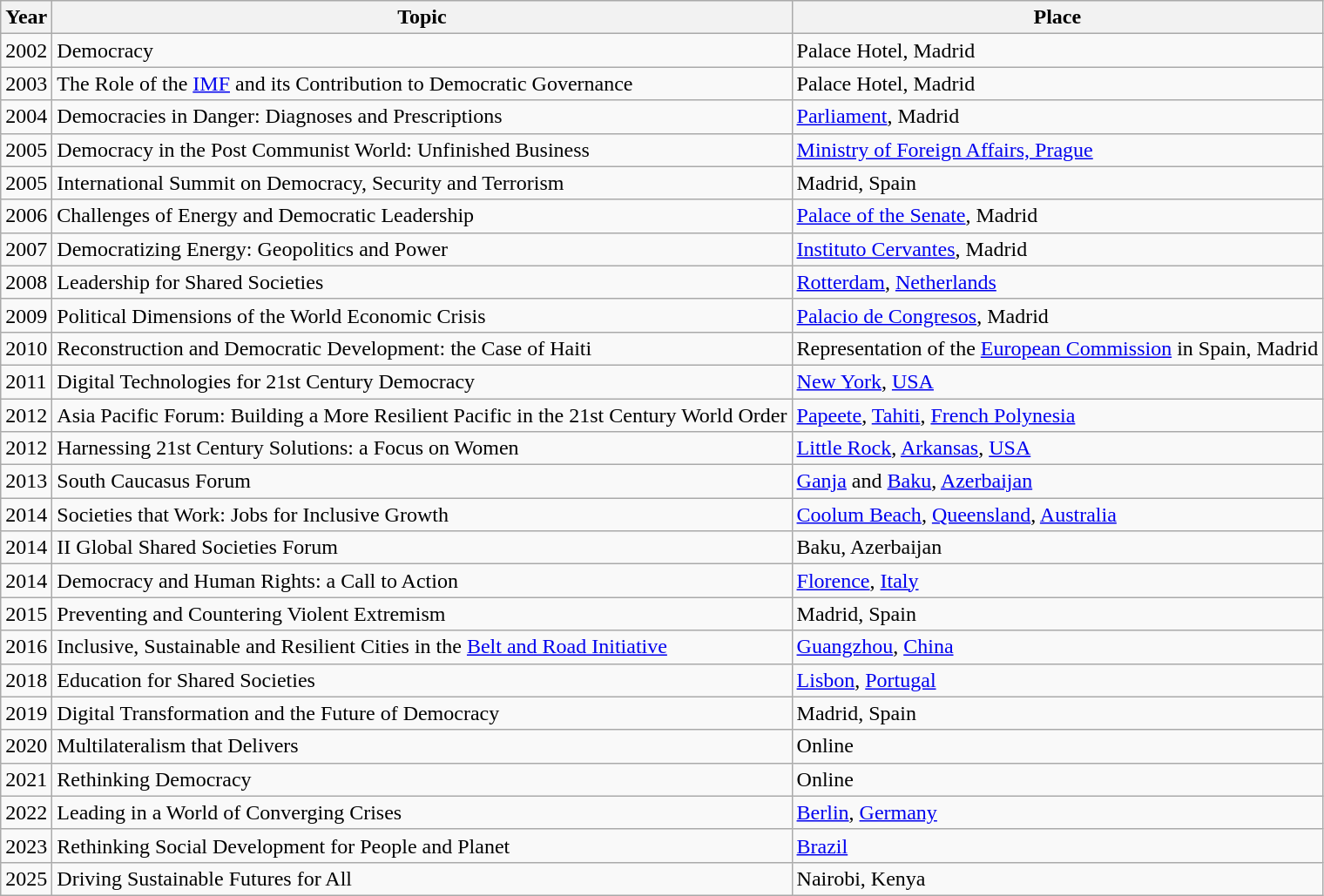<table class="wikitable">
<tr>
<th>Year</th>
<th>Topic</th>
<th>Place</th>
</tr>
<tr>
<td>2002</td>
<td>Democracy</td>
<td>Palace Hotel, Madrid</td>
</tr>
<tr>
<td>2003</td>
<td>The Role of the <a href='#'>IMF</a> and its Contribution to Democratic Governance</td>
<td>Palace Hotel, Madrid</td>
</tr>
<tr>
<td>2004</td>
<td>Democracies in Danger: Diagnoses and Prescriptions</td>
<td><a href='#'>Parliament</a>, Madrid</td>
</tr>
<tr>
<td>2005</td>
<td>Democracy in the Post Communist World: Unfinished Business</td>
<td><a href='#'>Ministry of Foreign Affairs, Prague</a></td>
</tr>
<tr>
<td>2005</td>
<td>International Summit on Democracy, Security and Terrorism</td>
<td>Madrid, Spain</td>
</tr>
<tr>
<td>2006</td>
<td>Challenges of Energy and Democratic Leadership</td>
<td><a href='#'>Palace of the Senate</a>, Madrid</td>
</tr>
<tr>
<td>2007</td>
<td>Democratizing Energy: Geopolitics and Power</td>
<td><a href='#'>Instituto Cervantes</a>, Madrid</td>
</tr>
<tr>
<td>2008</td>
<td>Leadership for Shared Societies</td>
<td><a href='#'>Rotterdam</a>, <a href='#'>Netherlands</a></td>
</tr>
<tr>
<td>2009</td>
<td>Political Dimensions of the World Economic Crisis</td>
<td><a href='#'>Palacio de Congresos</a>, Madrid</td>
</tr>
<tr>
<td>2010</td>
<td>Reconstruction and Democratic Development: the Case of Haiti</td>
<td>Representation of the <a href='#'>European Commission</a> in Spain, Madrid</td>
</tr>
<tr>
<td>2011</td>
<td>Digital Technologies for 21st Century Democracy</td>
<td><a href='#'>New York</a>, <a href='#'>USA</a></td>
</tr>
<tr>
<td>2012</td>
<td>Asia Pacific Forum: Building a More Resilient Pacific in the 21st Century World Order</td>
<td><a href='#'>Papeete</a>, <a href='#'>Tahiti</a>, <a href='#'>French Polynesia</a></td>
</tr>
<tr>
<td>2012</td>
<td>Harnessing 21st Century Solutions: a Focus on Women</td>
<td><a href='#'>Little Rock</a>, <a href='#'>Arkansas</a>, <a href='#'>USA</a></td>
</tr>
<tr>
<td>2013</td>
<td>South Caucasus Forum</td>
<td><a href='#'>Ganja</a> and <a href='#'>Baku</a>, <a href='#'>Azerbaijan</a></td>
</tr>
<tr>
<td>2014</td>
<td>Societies that Work: Jobs for Inclusive Growth</td>
<td><a href='#'>Coolum Beach</a>, <a href='#'>Queensland</a>, <a href='#'>Australia</a></td>
</tr>
<tr>
<td>2014</td>
<td>II Global Shared Societies Forum</td>
<td>Baku, Azerbaijan</td>
</tr>
<tr>
<td>2014</td>
<td>Democracy and Human Rights: a Call to Action</td>
<td><a href='#'>Florence</a>, <a href='#'>Italy</a></td>
</tr>
<tr>
<td>2015</td>
<td>Preventing and Countering Violent Extremism</td>
<td>Madrid, Spain</td>
</tr>
<tr>
<td>2016</td>
<td>Inclusive, Sustainable and Resilient Cities in the <a href='#'>Belt and Road Initiative</a></td>
<td><a href='#'>Guangzhou</a>, <a href='#'>China</a></td>
</tr>
<tr>
<td>2018</td>
<td>Education for Shared Societies</td>
<td><a href='#'>Lisbon</a>, <a href='#'>Portugal</a></td>
</tr>
<tr>
<td>2019</td>
<td>Digital Transformation and the Future of Democracy</td>
<td>Madrid, Spain</td>
</tr>
<tr>
<td>2020</td>
<td>Multilateralism that Delivers</td>
<td>Online</td>
</tr>
<tr>
<td>2021</td>
<td>Rethinking Democracy</td>
<td>Online</td>
</tr>
<tr>
<td>2022</td>
<td>Leading in a World of Converging Crises</td>
<td><a href='#'>Berlin</a>, <a href='#'>Germany</a></td>
</tr>
<tr>
<td>2023</td>
<td>Rethinking Social Development for People and Planet</td>
<td><a href='#'>Brazil</a></td>
</tr>
<tr>
<td>2025</td>
<td>Driving Sustainable Futures for All</td>
<td>Nairobi, Kenya</td>
</tr>
</table>
